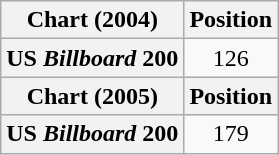<table class="wikitable plainrowheaders" style="text-align:center">
<tr>
<th scope="col">Chart (2004)</th>
<th scope="col">Position</th>
</tr>
<tr>
<th scope="row">US <em>Billboard</em> 200</th>
<td>126</td>
</tr>
<tr>
<th scope="col">Chart (2005)</th>
<th scope="col">Position</th>
</tr>
<tr>
<th scope="row">US <em>Billboard</em> 200</th>
<td>179</td>
</tr>
</table>
